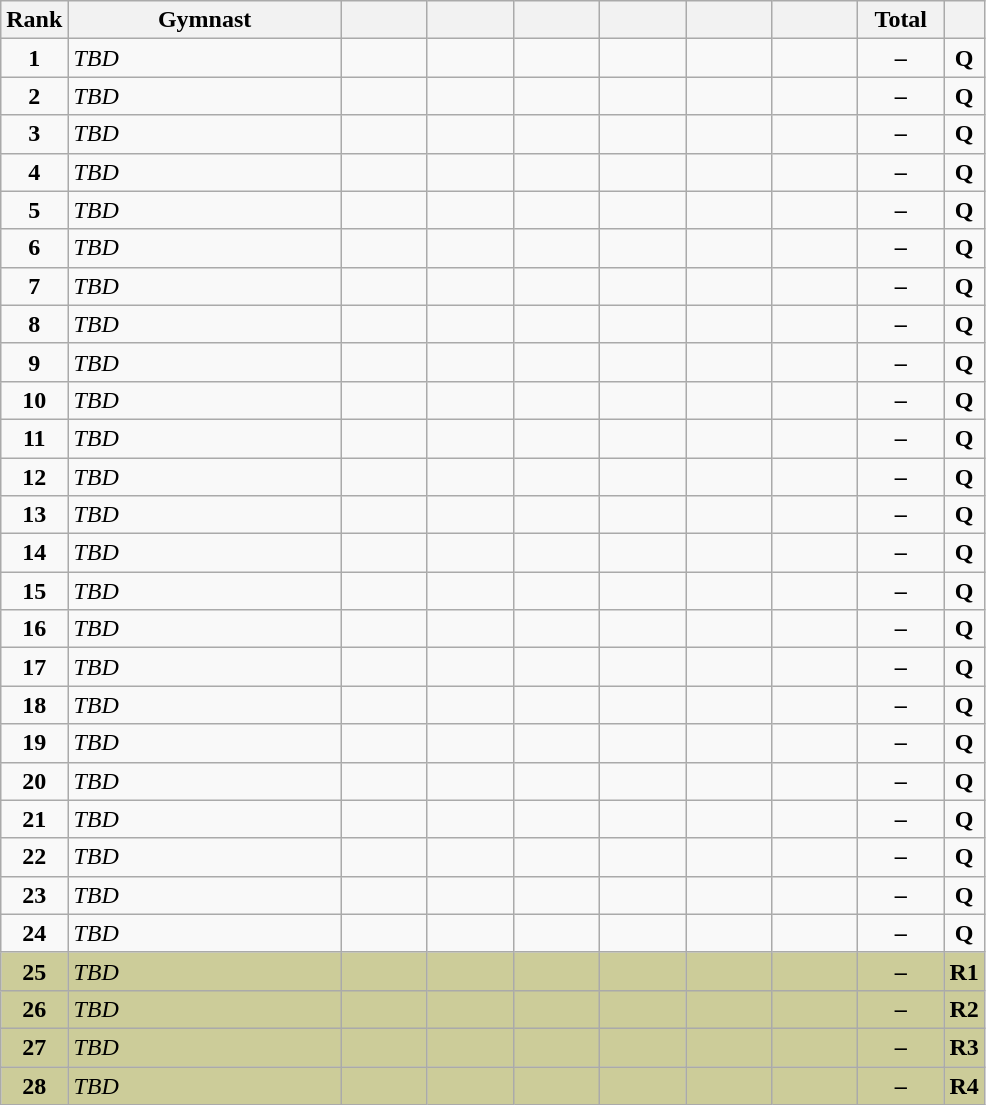<table class="wikitable sortable" style="text-align:center; font-size:100%">
<tr>
<th scope="col" style="width:15px;">Rank</th>
<th scope="col" style="width:175px;">Gymnast</th>
<th scope="col" style="width:50px;"></th>
<th scope="col" style="width:50px;"></th>
<th scope="col" style="width:50px;"></th>
<th scope="col" style="width:50px;"></th>
<th scope="col" style="width:50px;"></th>
<th scope="col" style="width:50px;"></th>
<th scope="col" style="width:50px;">Total</th>
<th scope="col" style="width:15px;"></th>
</tr>
<tr>
<td scope="row" style="text-align:center;"><strong>1</strong></td>
<td style="text-align:left;"><em>TBD</em></td>
<td></td>
<td></td>
<td></td>
<td></td>
<td></td>
<td></td>
<td><strong>–</strong></td>
<td><strong>Q</strong></td>
</tr>
<tr>
<td scope="row" style="text-align:center;"><strong>2</strong></td>
<td style="text-align:left;"><em>TBD</em></td>
<td></td>
<td></td>
<td></td>
<td></td>
<td></td>
<td></td>
<td><strong>–</strong></td>
<td><strong>Q</strong></td>
</tr>
<tr>
<td scope="row" style="text-align:center;"><strong>3</strong></td>
<td style="text-align:left;"><em>TBD</em></td>
<td></td>
<td></td>
<td></td>
<td></td>
<td></td>
<td></td>
<td><strong>–</strong></td>
<td><strong>Q</strong></td>
</tr>
<tr>
<td scope="row" style="text-align:center;"><strong>4</strong></td>
<td style="text-align:left;"><em>TBD</em></td>
<td></td>
<td></td>
<td></td>
<td></td>
<td></td>
<td></td>
<td><strong>–</strong></td>
<td><strong>Q</strong></td>
</tr>
<tr>
<td scope="row" style="text-align:center;"><strong>5</strong></td>
<td style="text-align:left;"><em>TBD</em></td>
<td></td>
<td></td>
<td></td>
<td></td>
<td></td>
<td></td>
<td><strong>–</strong></td>
<td><strong>Q</strong></td>
</tr>
<tr>
<td scope="row" style="text-align:center;"><strong>6</strong></td>
<td style="text-align:left;"><em>TBD</em></td>
<td></td>
<td></td>
<td></td>
<td></td>
<td></td>
<td></td>
<td><strong>–</strong></td>
<td><strong>Q</strong></td>
</tr>
<tr>
<td scope="row" style="text-align:center;"><strong>7</strong></td>
<td style="text-align:left;"><em>TBD</em></td>
<td></td>
<td></td>
<td></td>
<td></td>
<td></td>
<td></td>
<td><strong>–</strong></td>
<td><strong>Q</strong></td>
</tr>
<tr>
<td scope="row" style="text-align:center;"><strong>8</strong></td>
<td style="text-align:left;"><em>TBD</em></td>
<td></td>
<td></td>
<td></td>
<td></td>
<td></td>
<td></td>
<td><strong>–</strong></td>
<td><strong>Q</strong></td>
</tr>
<tr>
<td scope="row" style="text-align:center;"><strong>9</strong></td>
<td style="text-align:left;"><em>TBD</em></td>
<td></td>
<td></td>
<td></td>
<td></td>
<td></td>
<td></td>
<td><strong>–</strong></td>
<td><strong>Q</strong></td>
</tr>
<tr>
<td scope="row" style="text-align:center;"><strong>10</strong></td>
<td style="text-align:left;"><em>TBD</em></td>
<td></td>
<td></td>
<td></td>
<td></td>
<td></td>
<td></td>
<td><strong>–</strong></td>
<td><strong>Q</strong></td>
</tr>
<tr>
<td scope="row" style="text-align:center;"><strong>11</strong></td>
<td style="text-align:left;"><em>TBD</em></td>
<td></td>
<td></td>
<td></td>
<td></td>
<td></td>
<td></td>
<td><strong>–</strong></td>
<td><strong>Q</strong></td>
</tr>
<tr>
<td scope="row" style="text-align:center;"><strong>12</strong></td>
<td style="text-align:left;"><em>TBD</em></td>
<td></td>
<td></td>
<td></td>
<td></td>
<td></td>
<td></td>
<td><strong>–</strong></td>
<td><strong>Q</strong></td>
</tr>
<tr>
<td scope="row" style="text-align:center;"><strong>13</strong></td>
<td style="text-align:left;"><em>TBD</em></td>
<td></td>
<td></td>
<td></td>
<td></td>
<td></td>
<td></td>
<td><strong>–</strong></td>
<td><strong>Q</strong></td>
</tr>
<tr>
<td scope="row" style="text-align:center;"><strong>14</strong></td>
<td style="text-align:left;"><em>TBD</em></td>
<td></td>
<td></td>
<td></td>
<td></td>
<td></td>
<td></td>
<td><strong>–</strong></td>
<td><strong>Q</strong></td>
</tr>
<tr>
<td scope="row" style="text-align:center;"><strong>15</strong></td>
<td style="text-align:left;"><em>TBD</em></td>
<td></td>
<td></td>
<td></td>
<td></td>
<td></td>
<td></td>
<td><strong>–</strong></td>
<td><strong>Q</strong></td>
</tr>
<tr>
<td scope="row" style="text-align:center;"><strong>16</strong></td>
<td style="text-align:left;"><em>TBD</em></td>
<td></td>
<td></td>
<td></td>
<td></td>
<td></td>
<td></td>
<td><strong>–</strong></td>
<td><strong>Q</strong></td>
</tr>
<tr>
<td scope="row" style="text-align:center;"><strong>17</strong></td>
<td style="text-align:left;"><em>TBD</em></td>
<td></td>
<td></td>
<td></td>
<td></td>
<td></td>
<td></td>
<td><strong>–</strong></td>
<td><strong>Q</strong></td>
</tr>
<tr>
<td scope="row" style="text-align:center;"><strong>18</strong></td>
<td style="text-align:left;"><em>TBD</em></td>
<td></td>
<td></td>
<td></td>
<td></td>
<td></td>
<td></td>
<td><strong>–</strong></td>
<td><strong>Q</strong></td>
</tr>
<tr>
<td scope="row" style="text-align:center;"><strong>19</strong></td>
<td style="text-align:left;"><em>TBD</em></td>
<td></td>
<td></td>
<td></td>
<td></td>
<td></td>
<td></td>
<td><strong>–</strong></td>
<td><strong>Q</strong></td>
</tr>
<tr>
<td scope="row" style="text-align:center;"><strong>20</strong></td>
<td style="text-align:left;"><em>TBD</em></td>
<td></td>
<td></td>
<td></td>
<td></td>
<td></td>
<td></td>
<td><strong>–</strong></td>
<td><strong>Q</strong></td>
</tr>
<tr>
<td scope="row" style="text-align:center;"><strong>21</strong></td>
<td style="text-align:left;"><em>TBD</em></td>
<td></td>
<td></td>
<td></td>
<td></td>
<td></td>
<td></td>
<td><strong>–</strong></td>
<td><strong>Q</strong></td>
</tr>
<tr>
<td scope="row" style="text-align:center;"><strong>22</strong></td>
<td style="text-align:left;"><em>TBD</em></td>
<td></td>
<td></td>
<td></td>
<td></td>
<td></td>
<td></td>
<td><strong>–</strong></td>
<td><strong>Q</strong></td>
</tr>
<tr>
<td scope="row" style="text-align:center;"><strong>23</strong></td>
<td style="text-align:left;"><em>TBD</em></td>
<td></td>
<td></td>
<td></td>
<td></td>
<td></td>
<td></td>
<td><strong>–</strong></td>
<td><strong>Q</strong></td>
</tr>
<tr>
<td scope="row" style="text-align:center;"><strong>24</strong></td>
<td style="text-align:left;"><em>TBD</em></td>
<td></td>
<td></td>
<td></td>
<td></td>
<td></td>
<td></td>
<td><strong>–</strong></td>
<td><strong>Q</strong></td>
</tr>
<tr style="background:#cccc99;">
<td scope="row" style="text-align:center;"><strong>25</strong></td>
<td style="text-align:left;"><em>TBD</em></td>
<td></td>
<td></td>
<td></td>
<td></td>
<td></td>
<td></td>
<td><strong>–</strong></td>
<td><strong>R1</strong></td>
</tr>
<tr style="background:#cccc99;">
<td scope="row" style="text-align:center;"><strong>26</strong></td>
<td style="text-align:left;"><em>TBD</em></td>
<td></td>
<td></td>
<td></td>
<td></td>
<td></td>
<td></td>
<td><strong>–</strong></td>
<td><strong>R2</strong></td>
</tr>
<tr style="background:#cccc99;">
<td scope="row" style="text-align:center;"><strong>27</strong></td>
<td style="text-align:left;"><em>TBD</em></td>
<td></td>
<td></td>
<td></td>
<td></td>
<td></td>
<td></td>
<td><strong>–</strong></td>
<td><strong>R3</strong></td>
</tr>
<tr style="background:#cccc99;">
<td scope="row" style="text-align:center;"><strong>28</strong></td>
<td style="text-align:left;"><em>TBD</em></td>
<td></td>
<td></td>
<td></td>
<td></td>
<td></td>
<td></td>
<td><strong>–</strong></td>
<td><strong>R4</strong></td>
</tr>
</table>
